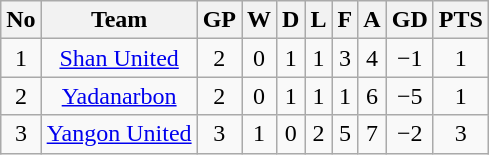<table class="wikitable" style="text-align:center;">
<tr>
<th>No</th>
<th>Team</th>
<th>GP</th>
<th>W</th>
<th>D</th>
<th>L</th>
<th>F</th>
<th>A</th>
<th>GD</th>
<th>PTS</th>
</tr>
<tr style="">
<td>1</td>
<td><a href='#'>Shan United</a></td>
<td>2</td>
<td>0</td>
<td>1</td>
<td>1</td>
<td>3</td>
<td>4</td>
<td>−1</td>
<td>1</td>
</tr>
<tr>
<td>2</td>
<td><a href='#'>Yadanarbon</a></td>
<td>2</td>
<td>0</td>
<td>1</td>
<td>1</td>
<td>1</td>
<td>6</td>
<td>−5</td>
<td>1</td>
</tr>
<tr>
<td>3</td>
<td><a href='#'>Yangon United</a></td>
<td>3</td>
<td>1</td>
<td>0</td>
<td>2</td>
<td>5</td>
<td>7</td>
<td>−2</td>
<td>3</td>
</tr>
</table>
